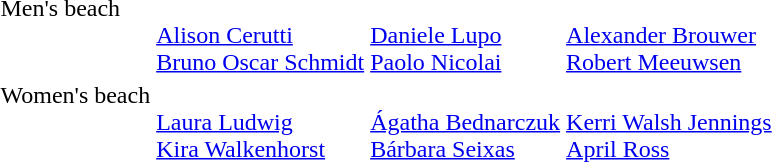<table>
<tr valign="top">
<td>Men's beach<br></td>
<td><br><a href='#'>Alison Cerutti</a><br><a href='#'>Bruno Oscar Schmidt</a></td>
<td><br><a href='#'>Daniele Lupo</a><br><a href='#'>Paolo Nicolai</a></td>
<td><br><a href='#'>Alexander Brouwer</a><br><a href='#'>Robert Meeuwsen</a></td>
</tr>
<tr valign="top">
<td>Women's beach<br></td>
<td><br><a href='#'>Laura Ludwig</a><br><a href='#'>Kira Walkenhorst</a></td>
<td><br><a href='#'>Ágatha Bednarczuk</a><br><a href='#'>Bárbara Seixas</a></td>
<td><br><a href='#'>Kerri Walsh Jennings</a><br><a href='#'>April Ross</a></td>
</tr>
</table>
